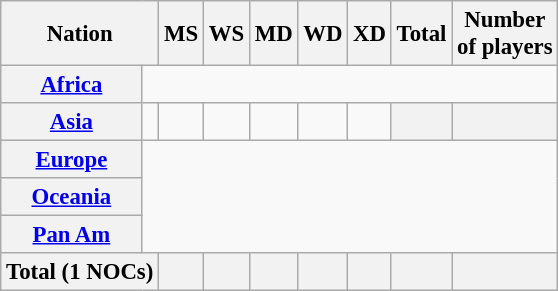<table class="sortable wikitable" style="font-size:95%; text-align:center">
<tr>
<th colspan="2">Nation</th>
<th>MS</th>
<th>WS</th>
<th>MD</th>
<th>WD</th>
<th>XD</th>
<th>Total</th>
<th>Number<br>of players</th>
</tr>
<tr>
<th><a href='#'>Africa</a></th>
</tr>
<tr>
<th><a href='#'>Asia</a></th>
<td align="left"></td>
<td></td>
<td></td>
<td></td>
<td></td>
<td></td>
<th></th>
<th></th>
</tr>
<tr>
<th><a href='#'>Europe</a></th>
</tr>
<tr>
<th><a href='#'>Oceania</a></th>
</tr>
<tr>
<th><a href='#'>Pan Am</a></th>
</tr>
<tr>
<th colspan="2">Total (1 NOCs)</th>
<th></th>
<th></th>
<th></th>
<th></th>
<th></th>
<th></th>
<th></th>
</tr>
</table>
